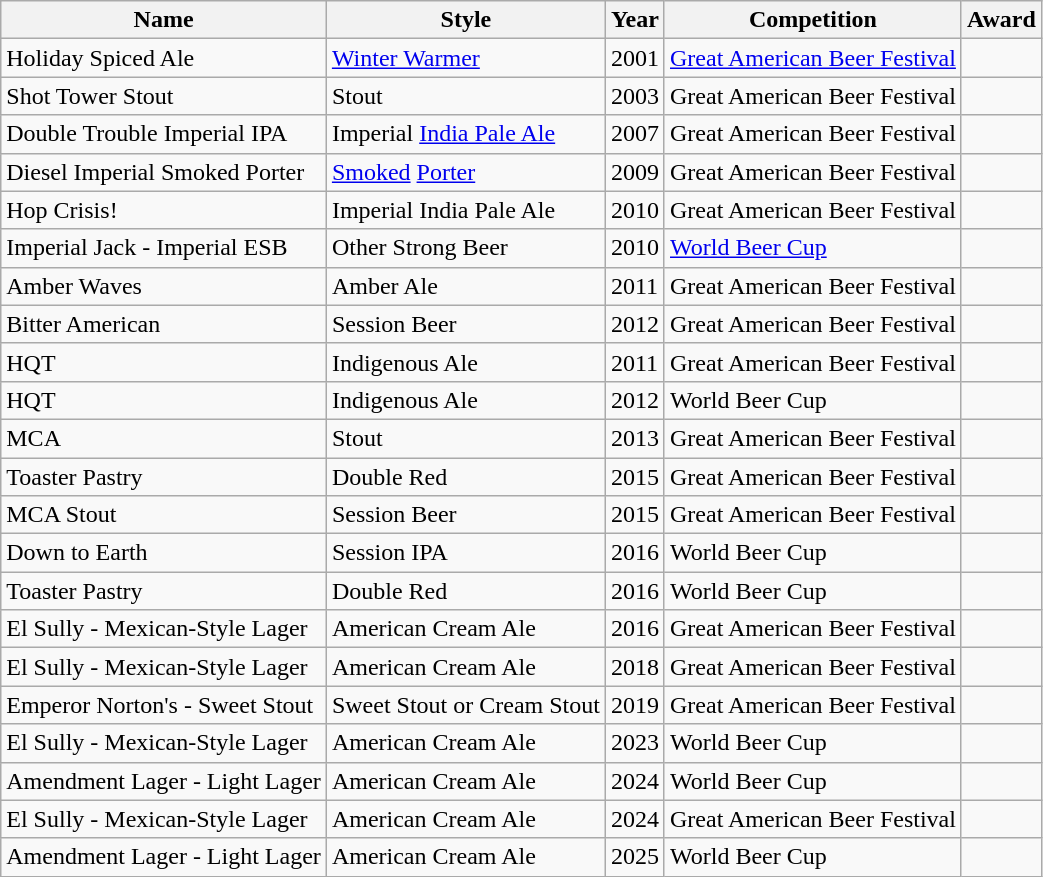<table class="wikitable sortable">
<tr>
<th>Name</th>
<th>Style</th>
<th>Year</th>
<th>Competition</th>
<th>Award</th>
</tr>
<tr>
<td>Holiday Spiced Ale</td>
<td><a href='#'>Winter Warmer</a></td>
<td>2001</td>
<td><a href='#'>Great American Beer Festival</a></td>
<td></td>
</tr>
<tr>
<td>Shot Tower Stout</td>
<td>Stout</td>
<td>2003</td>
<td>Great American Beer Festival</td>
<td></td>
</tr>
<tr>
<td>Double Trouble Imperial IPA</td>
<td>Imperial <a href='#'>India Pale Ale</a></td>
<td>2007</td>
<td>Great American Beer Festival</td>
<td></td>
</tr>
<tr>
<td>Diesel Imperial Smoked Porter</td>
<td><a href='#'>Smoked</a> <a href='#'>Porter</a></td>
<td>2009</td>
<td>Great American Beer Festival</td>
<td></td>
</tr>
<tr>
<td>Hop Crisis!</td>
<td>Imperial India Pale Ale</td>
<td>2010</td>
<td>Great American Beer Festival</td>
<td></td>
</tr>
<tr>
<td>Imperial Jack - Imperial ESB</td>
<td>Other Strong Beer</td>
<td>2010</td>
<td><a href='#'>World Beer Cup</a></td>
<td></td>
</tr>
<tr>
<td>Amber Waves</td>
<td>Amber Ale</td>
<td>2011</td>
<td>Great American Beer Festival</td>
<td></td>
</tr>
<tr>
<td>Bitter American</td>
<td>Session Beer</td>
<td>2012</td>
<td>Great American Beer Festival</td>
<td></td>
</tr>
<tr>
<td>HQT</td>
<td>Indigenous Ale</td>
<td>2011</td>
<td>Great American Beer Festival</td>
<td></td>
</tr>
<tr>
<td>HQT</td>
<td>Indigenous Ale</td>
<td>2012</td>
<td>World Beer Cup</td>
<td></td>
</tr>
<tr>
<td>MCA</td>
<td>Stout</td>
<td>2013</td>
<td>Great American Beer Festival</td>
<td></td>
</tr>
<tr>
<td>Toaster Pastry</td>
<td>Double Red</td>
<td>2015</td>
<td>Great American Beer Festival</td>
<td></td>
</tr>
<tr>
<td>MCA Stout</td>
<td>Session Beer</td>
<td>2015</td>
<td>Great American Beer Festival</td>
<td></td>
</tr>
<tr>
<td>Down to Earth</td>
<td>Session IPA</td>
<td>2016</td>
<td>World Beer Cup</td>
<td></td>
</tr>
<tr>
<td>Toaster Pastry</td>
<td>Double Red</td>
<td>2016</td>
<td>World Beer Cup</td>
<td></td>
</tr>
<tr>
<td>El Sully - Mexican-Style Lager</td>
<td>American Cream Ale</td>
<td>2016</td>
<td>Great American Beer Festival</td>
<td></td>
</tr>
<tr>
<td>El Sully - Mexican-Style Lager</td>
<td>American Cream Ale</td>
<td>2018</td>
<td>Great American Beer Festival</td>
<td></td>
</tr>
<tr>
<td>Emperor Norton's - Sweet Stout</td>
<td>Sweet Stout or Cream Stout</td>
<td>2019</td>
<td>Great American Beer Festival</td>
<td></td>
</tr>
<tr>
<td>El Sully - Mexican-Style Lager</td>
<td>American Cream Ale</td>
<td>2023</td>
<td>World Beer Cup</td>
<td></td>
</tr>
<tr>
<td>Amendment Lager - Light Lager</td>
<td>American Cream Ale</td>
<td>2024</td>
<td>World Beer Cup</td>
<td></td>
</tr>
<tr>
<td>El Sully - Mexican-Style Lager</td>
<td>American Cream Ale</td>
<td>2024</td>
<td>Great American Beer Festival</td>
<td></td>
</tr>
<tr>
<td>Amendment Lager - Light Lager</td>
<td>American Cream Ale</td>
<td>2025</td>
<td>World Beer Cup</td>
<td></td>
</tr>
</table>
